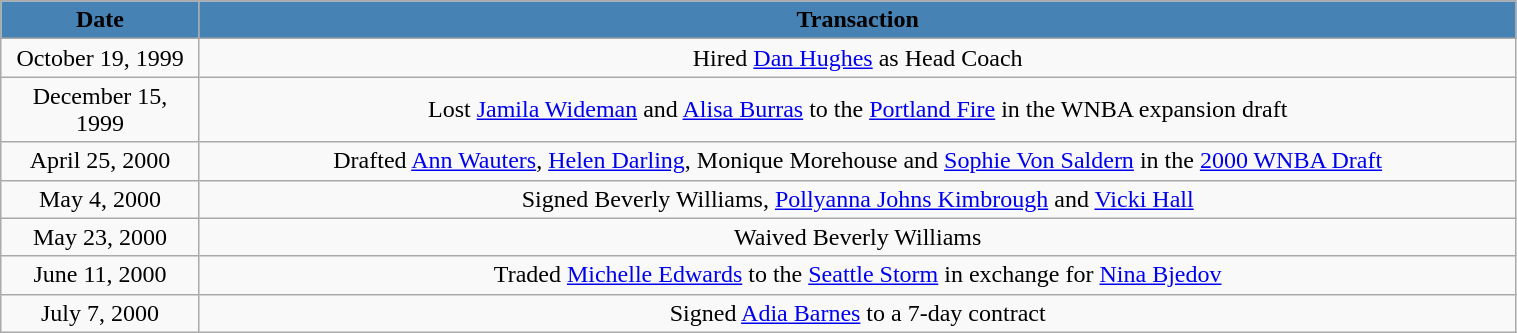<table class="wikitable" style="width:80%; text-align: center;">
<tr>
<th style="background: #4682b4" width=125"><span>Date</span></th>
<th style="background: #4682b4" colspan="2"><span>Transaction</span></th>
</tr>
<tr>
<td>October 19, 1999</td>
<td>Hired <a href='#'>Dan Hughes</a> as Head Coach</td>
</tr>
<tr>
<td>December 15, 1999</td>
<td>Lost <a href='#'>Jamila Wideman</a> and <a href='#'>Alisa Burras</a> to the <a href='#'>Portland Fire</a> in the WNBA expansion draft</td>
</tr>
<tr>
<td>April 25, 2000</td>
<td>Drafted <a href='#'>Ann Wauters</a>, <a href='#'>Helen Darling</a>, Monique Morehouse and <a href='#'>Sophie Von Saldern</a> in the <a href='#'>2000 WNBA Draft</a></td>
</tr>
<tr>
<td>May 4, 2000</td>
<td>Signed Beverly Williams, <a href='#'>Pollyanna Johns Kimbrough</a> and <a href='#'>Vicki Hall</a></td>
</tr>
<tr>
<td>May 23, 2000</td>
<td>Waived Beverly Williams</td>
</tr>
<tr>
<td>June 11, 2000</td>
<td>Traded <a href='#'>Michelle Edwards</a> to the <a href='#'>Seattle Storm</a> in exchange for <a href='#'>Nina Bjedov</a></td>
</tr>
<tr>
<td>July 7, 2000</td>
<td>Signed <a href='#'>Adia Barnes</a> to a 7-day contract</td>
</tr>
</table>
